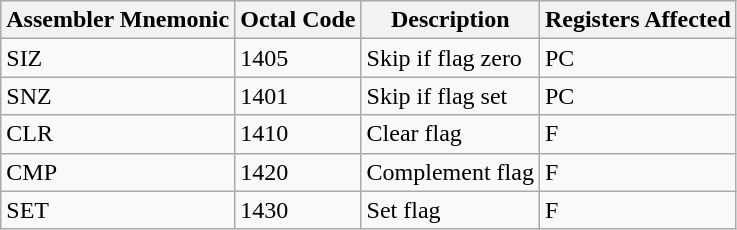<table class="wikitable">
<tr>
<th>Assembler Mnemonic</th>
<th>Octal Code</th>
<th>Description</th>
<th>Registers Affected</th>
</tr>
<tr>
<td>SIZ</td>
<td>1405</td>
<td>Skip if flag zero</td>
<td>PC</td>
</tr>
<tr>
<td>SNZ</td>
<td>1401</td>
<td>Skip if flag set</td>
<td>PC</td>
</tr>
<tr>
<td>CLR</td>
<td>1410</td>
<td>Clear flag</td>
<td>F</td>
</tr>
<tr>
<td>CMP</td>
<td>1420</td>
<td>Complement flag</td>
<td>F</td>
</tr>
<tr>
<td>SET</td>
<td>1430</td>
<td>Set flag</td>
<td>F</td>
</tr>
</table>
